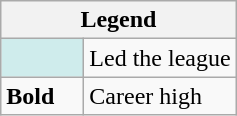<table class="wikitable mw-collapsible mw-collapsed">
<tr>
<th colspan="2">Legend</th>
</tr>
<tr>
<td style="background:#cfecec; width:3em;"></td>
<td>Led the league</td>
</tr>
<tr>
<td><strong>Bold</strong></td>
<td>Career high</td>
</tr>
</table>
